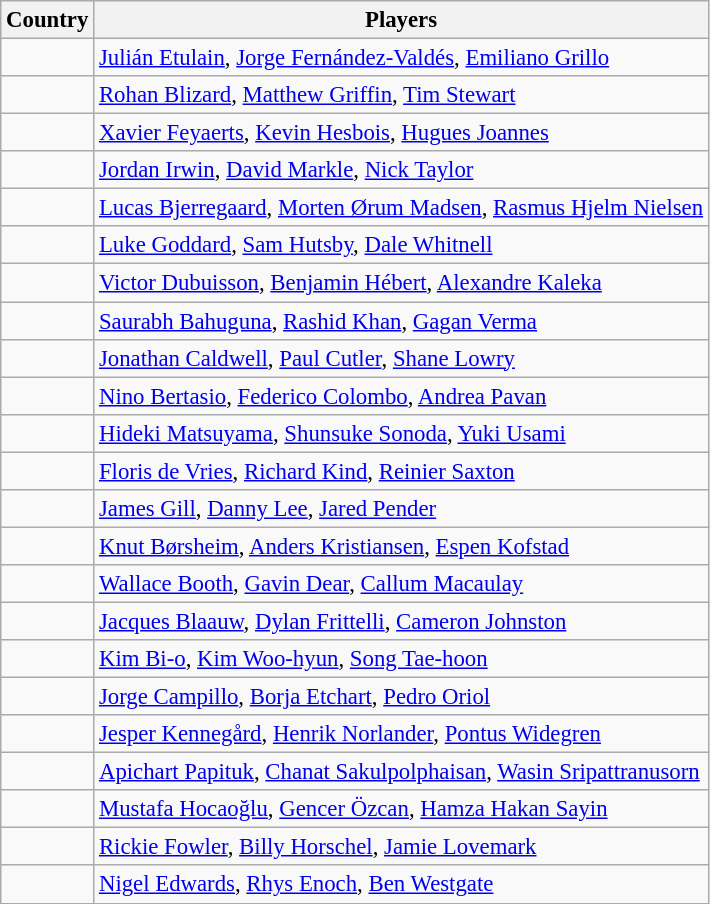<table class="wikitable" style="font-size:95%;">
<tr>
<th>Country</th>
<th>Players</th>
</tr>
<tr>
<td></td>
<td><a href='#'>Julián Etulain</a>, <a href='#'>Jorge Fernández-Valdés</a>, <a href='#'>Emiliano Grillo</a></td>
</tr>
<tr>
<td></td>
<td><a href='#'>Rohan Blizard</a>, <a href='#'>Matthew Griffin</a>, <a href='#'>Tim Stewart</a></td>
</tr>
<tr>
<td></td>
<td><a href='#'>Xavier Feyaerts</a>, <a href='#'>Kevin Hesbois</a>, <a href='#'>Hugues Joannes</a></td>
</tr>
<tr>
<td></td>
<td><a href='#'>Jordan Irwin</a>, <a href='#'>David Markle</a>, <a href='#'>Nick Taylor</a></td>
</tr>
<tr>
<td></td>
<td><a href='#'>Lucas Bjerregaard</a>, <a href='#'>Morten Ørum Madsen</a>, <a href='#'>Rasmus Hjelm Nielsen</a></td>
</tr>
<tr>
<td></td>
<td><a href='#'>Luke Goddard</a>, <a href='#'>Sam Hutsby</a>, <a href='#'>Dale Whitnell</a></td>
</tr>
<tr>
<td></td>
<td><a href='#'>Victor Dubuisson</a>, <a href='#'>Benjamin Hébert</a>, <a href='#'>Alexandre Kaleka</a></td>
</tr>
<tr>
<td></td>
<td><a href='#'>Saurabh Bahuguna</a>, <a href='#'>Rashid Khan</a>, <a href='#'>Gagan Verma</a></td>
</tr>
<tr>
<td></td>
<td><a href='#'>Jonathan Caldwell</a>, <a href='#'>Paul Cutler</a>, <a href='#'>Shane Lowry</a></td>
</tr>
<tr>
<td></td>
<td><a href='#'>Nino Bertasio</a>, <a href='#'>Federico Colombo</a>, <a href='#'>Andrea Pavan</a></td>
</tr>
<tr>
<td></td>
<td><a href='#'>Hideki Matsuyama</a>, <a href='#'>Shunsuke Sonoda</a>, <a href='#'>Yuki Usami</a></td>
</tr>
<tr>
<td></td>
<td><a href='#'>Floris de Vries</a>, <a href='#'>Richard Kind</a>, <a href='#'>Reinier Saxton</a></td>
</tr>
<tr>
<td></td>
<td><a href='#'>James Gill</a>, <a href='#'>Danny Lee</a>, <a href='#'>Jared Pender</a></td>
</tr>
<tr>
<td></td>
<td><a href='#'>Knut Børsheim</a>, <a href='#'>Anders Kristiansen</a>, <a href='#'>Espen Kofstad</a></td>
</tr>
<tr>
<td></td>
<td><a href='#'>Wallace Booth</a>, <a href='#'>Gavin Dear</a>, <a href='#'>Callum Macaulay</a></td>
</tr>
<tr>
<td></td>
<td><a href='#'>Jacques Blaauw</a>, <a href='#'>Dylan Frittelli</a>, <a href='#'>Cameron Johnston</a></td>
</tr>
<tr>
<td></td>
<td><a href='#'>Kim Bi-o</a>, <a href='#'>Kim Woo-hyun</a>, <a href='#'>Song Tae-hoon</a></td>
</tr>
<tr>
<td></td>
<td><a href='#'>Jorge Campillo</a>, <a href='#'>Borja Etchart</a>, <a href='#'>Pedro Oriol</a></td>
</tr>
<tr>
<td></td>
<td><a href='#'>Jesper Kennegård</a>, <a href='#'>Henrik Norlander</a>, <a href='#'>Pontus Widegren</a></td>
</tr>
<tr>
<td></td>
<td><a href='#'>Apichart Papituk</a>, <a href='#'>Chanat Sakulpolphaisan</a>, <a href='#'>Wasin Sripattranusorn</a></td>
</tr>
<tr>
<td></td>
<td><a href='#'>Mustafa Hocaoğlu</a>, <a href='#'>Gencer Özcan</a>, <a href='#'>Hamza Hakan Sayin</a></td>
</tr>
<tr>
<td></td>
<td><a href='#'>Rickie Fowler</a>, <a href='#'>Billy Horschel</a>, <a href='#'>Jamie Lovemark</a></td>
</tr>
<tr>
<td></td>
<td><a href='#'>Nigel Edwards</a>, <a href='#'>Rhys Enoch</a>, <a href='#'>Ben Westgate</a></td>
</tr>
</table>
